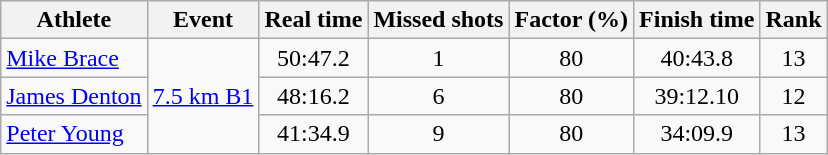<table class=wikitable>
<tr>
<th>Athlete</th>
<th>Event</th>
<th>Real time</th>
<th>Missed shots</th>
<th>Factor (%)</th>
<th>Finish time</th>
<th>Rank</th>
</tr>
<tr>
<td><a href='#'>Mike Brace</a></td>
<td rowspan=3><a href='#'>7.5 km B1</a></td>
<td align=center>50:47.2</td>
<td align=center>1</td>
<td align=center>80</td>
<td align=center>40:43.8</td>
<td align=center>13</td>
</tr>
<tr>
<td><a href='#'>James Denton</a></td>
<td align=center>48:16.2</td>
<td align=center>6</td>
<td align=center>80</td>
<td align=center>39:12.10</td>
<td align=center>12</td>
</tr>
<tr>
<td><a href='#'>Peter Young</a></td>
<td align=center>41:34.9</td>
<td align=center>9</td>
<td align=center>80</td>
<td align=center>34:09.9</td>
<td align=center>13</td>
</tr>
</table>
